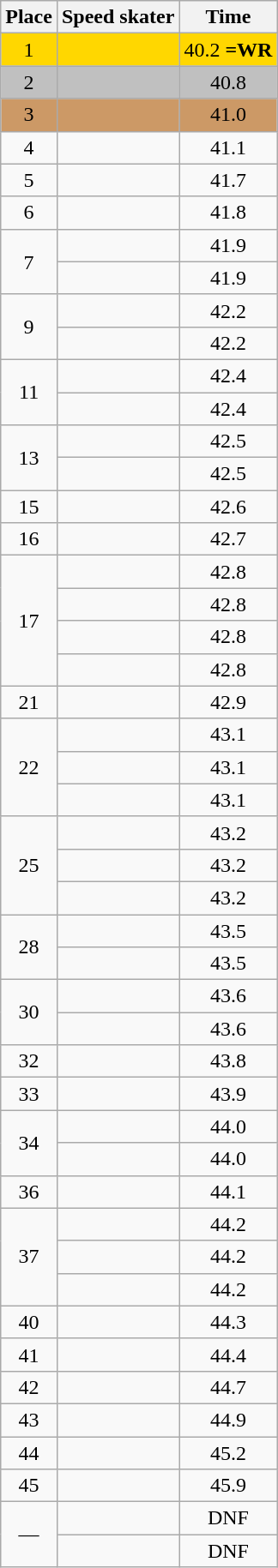<table class="wikitable" style="text-align:center">
<tr>
<th>Place</th>
<th>Speed skater</th>
<th>Time</th>
</tr>
<tr bgcolor=gold>
<td>1</td>
<td align=left></td>
<td>40.2 <strong>=WR</strong></td>
</tr>
<tr bgcolor=silver>
<td>2</td>
<td align=left></td>
<td>40.8</td>
</tr>
<tr bgcolor=cc9966>
<td>3</td>
<td align=left></td>
<td>41.0</td>
</tr>
<tr>
<td>4</td>
<td align=left></td>
<td>41.1</td>
</tr>
<tr>
<td>5</td>
<td align=left></td>
<td>41.7</td>
</tr>
<tr>
<td>6</td>
<td align=left></td>
<td>41.8</td>
</tr>
<tr>
<td rowspan=2>7</td>
<td align=left></td>
<td>41.9</td>
</tr>
<tr>
<td align=left></td>
<td>41.9</td>
</tr>
<tr>
<td rowspan=2>9</td>
<td align=left></td>
<td>42.2</td>
</tr>
<tr>
<td align=left></td>
<td>42.2</td>
</tr>
<tr>
<td rowspan=2>11</td>
<td align=left></td>
<td>42.4</td>
</tr>
<tr>
<td align=left></td>
<td>42.4</td>
</tr>
<tr>
<td rowspan=2>13</td>
<td align=left></td>
<td>42.5</td>
</tr>
<tr>
<td align=left></td>
<td>42.5</td>
</tr>
<tr>
<td>15</td>
<td align=left></td>
<td>42.6</td>
</tr>
<tr>
<td>16</td>
<td align=left></td>
<td>42.7</td>
</tr>
<tr>
<td rowspan=4>17</td>
<td align=left></td>
<td>42.8</td>
</tr>
<tr>
<td align=left></td>
<td>42.8</td>
</tr>
<tr>
<td align=left></td>
<td>42.8</td>
</tr>
<tr>
<td align=left></td>
<td>42.8</td>
</tr>
<tr>
<td>21</td>
<td align=left></td>
<td>42.9</td>
</tr>
<tr>
<td rowspan=3>22</td>
<td Align=left></td>
<td>43.1</td>
</tr>
<tr>
<td align=left></td>
<td>43.1</td>
</tr>
<tr>
<td align=left></td>
<td>43.1</td>
</tr>
<tr>
<td rowspan=3>25</td>
<td align=left></td>
<td>43.2</td>
</tr>
<tr>
<td align=left></td>
<td>43.2</td>
</tr>
<tr>
<td align=left></td>
<td>43.2</td>
</tr>
<tr>
<td rowspan=2>28</td>
<td align=left></td>
<td>43.5</td>
</tr>
<tr>
<td align=left></td>
<td>43.5</td>
</tr>
<tr>
<td rowspan=2>30</td>
<td align=left></td>
<td>43.6</td>
</tr>
<tr>
<td align=left></td>
<td>43.6</td>
</tr>
<tr>
<td>32</td>
<td align=left></td>
<td>43.8</td>
</tr>
<tr>
<td>33</td>
<td align=left></td>
<td>43.9</td>
</tr>
<tr>
<td rowspan=2>34</td>
<td align=left></td>
<td>44.0</td>
</tr>
<tr>
<td align=left></td>
<td>44.0</td>
</tr>
<tr>
<td>36</td>
<td align=left></td>
<td>44.1</td>
</tr>
<tr>
<td rowspan=3>37</td>
<td align=left></td>
<td>44.2</td>
</tr>
<tr>
<td align=left></td>
<td>44.2</td>
</tr>
<tr>
<td align=left></td>
<td>44.2</td>
</tr>
<tr>
<td>40</td>
<td align=left></td>
<td>44.3</td>
</tr>
<tr>
<td>41</td>
<td align=left></td>
<td>44.4</td>
</tr>
<tr>
<td>42</td>
<td align=left></td>
<td>44.7</td>
</tr>
<tr>
<td>43</td>
<td align=left></td>
<td>44.9</td>
</tr>
<tr>
<td>44</td>
<td align=left></td>
<td>45.2</td>
</tr>
<tr>
<td>45</td>
<td align=left></td>
<td>45.9</td>
</tr>
<tr>
<td rowspan=2>—</td>
<td align=left></td>
<td>DNF</td>
</tr>
<tr>
<td align=left></td>
<td>DNF</td>
</tr>
</table>
